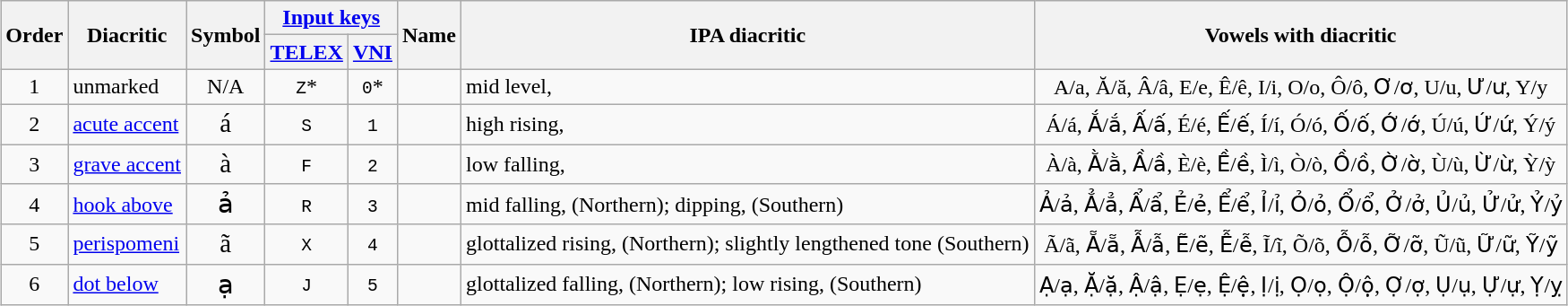<table class="wikitable" style="text-align:center; margin:1em auto 1em auto">
<tr>
<th rowspan="2">Order</th>
<th rowspan="2" align="center">Diacritic</th>
<th rowspan="2">Symbol</th>
<th colspan="2"><a href='#'>Input keys</a></th>
<th rowspan="2" align="center">Name</th>
<th rowspan="2" align="center">IPA diacritic</th>
<th rowspan="2" align="center">Vowels with diacritic</th>
</tr>
<tr>
<th><a href='#'>TELEX</a></th>
<th><a href='#'>VNI</a></th>
</tr>
<tr>
<td>1</td>
<td align="left">unmarked</td>
<td>N/A</td>
<td><code>Z</code>*</td>
<td><code>0</code>*</td>
<td align="center"></td>
<td align="left">mid level, </td>
<td>A/a, Ă/ă, Â/â, E/e, Ê/ê, I/i, O/o, Ô/ô, Ơ/ơ, U/u, Ư/ư, Y/y</td>
</tr>
<tr>
<td>2</td>
<td align="left"><a href='#'>acute accent</a></td>
<td><big>á</big></td>
<td><code>S</code></td>
<td><code>1</code></td>
<td align="center"></td>
<td align="left">high rising, </td>
<td>Á/á, Ắ/ắ, Ấ/ấ, É/é, Ế/ế, Í/í, Ó/ó, Ố/ố, Ớ/ớ, Ú/ú, Ứ/ứ, Ý/ý</td>
</tr>
<tr>
<td>3</td>
<td align="left"><a href='#'>grave accent</a></td>
<td><big>à</big></td>
<td><code>F</code></td>
<td><code>2</code></td>
<td align="center"></td>
<td align="left">low falling, </td>
<td>À/à, Ằ/ằ, Ầ/ầ, È/è, Ề/ề, Ì/ì, Ò/ò, Ồ/ồ, Ờ/ờ, Ù/ù, Ừ/ừ, Ỳ/ỳ</td>
</tr>
<tr>
<td>4</td>
<td align="left"><a href='#'>hook above</a></td>
<td><big>ả</big></td>
<td><code>R</code></td>
<td><code>3</code></td>
<td align="center"></td>
<td align="left">mid falling,  (Northern); dipping,  (Southern)</td>
<td>Ả/ả, Ẳ/ẳ, Ẩ/ẩ, Ẻ/ẻ, Ể/ể, Ỉ/ỉ, Ỏ/ỏ, Ổ/ổ, Ở/ở, Ủ/ủ, Ử/ử, Ỷ/ỷ</td>
</tr>
<tr>
<td>5</td>
<td align="left"><a href='#'>perispomeni</a></td>
<td><big>ã</big></td>
<td><code>X</code></td>
<td><code>4</code></td>
<td align="center"></td>
<td align="left">glottalized rising,  (Northern); slightly lengthened  tone (Southern)</td>
<td>Ã/ã, Ẵ/ẵ, Ẫ/ẫ, Ẽ/ẽ, Ễ/ễ, Ĩ/ĩ, Õ/õ, Ỗ/ỗ, Ỡ/ỡ, Ũ/ũ, Ữ/ữ, Ỹ/ỹ</td>
</tr>
<tr>
<td>6</td>
<td align="left"><a href='#'>dot below</a></td>
<td><big>ạ</big></td>
<td><code>J</code></td>
<td><code>5</code></td>
<td align="center"></td>
<td align="left">glottalized falling,  (Northern); low rising,  (Southern)</td>
<td>Ạ/ạ, Ặ/ặ, Ậ/ậ, Ẹ/ẹ, Ệ/ệ, Ị/ị, Ọ/ọ, Ộ/ộ, Ợ/ợ, Ụ/ụ, Ự/ự, Ỵ/ỵ</td>
</tr>
</table>
